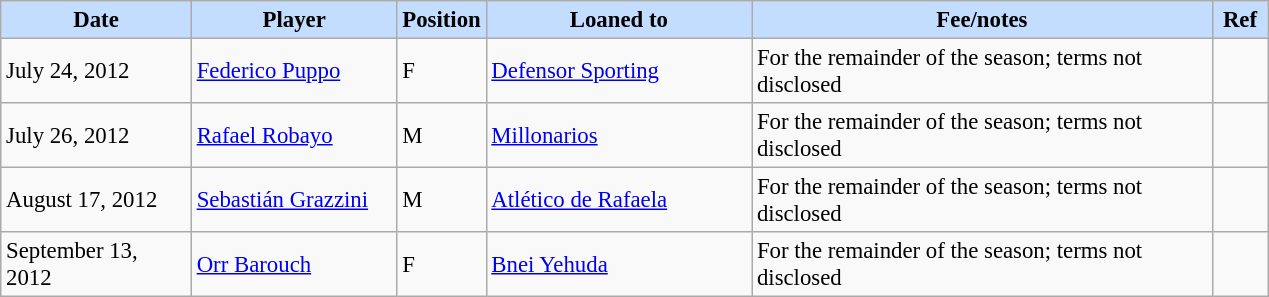<table class="wikitable" style="text-align:left; font-size:95%;">
<tr>
<th style="background:#c2ddff; width:120px;">Date</th>
<th style="background:#c2ddff; width:130px;">Player</th>
<th style="background:#c2ddff; width:50px;">Position</th>
<th style="background:#c2ddff; width:170px;">Loaned to</th>
<th style="background:#c2ddff; width:300px;">Fee/notes</th>
<th style="background:#c2ddff; width:30px;">Ref</th>
</tr>
<tr>
<td>July 24, 2012</td>
<td> <a href='#'>Federico Puppo</a></td>
<td>F</td>
<td> <a href='#'>Defensor Sporting</a></td>
<td>For the remainder of the season; terms not disclosed</td>
<td></td>
</tr>
<tr>
<td>July 26, 2012</td>
<td> <a href='#'>Rafael Robayo</a></td>
<td>M</td>
<td> <a href='#'>Millonarios</a></td>
<td>For the remainder of the season; terms not disclosed</td>
<td></td>
</tr>
<tr>
<td>August 17, 2012</td>
<td> <a href='#'>Sebastián Grazzini</a></td>
<td>M</td>
<td> <a href='#'>Atlético de Rafaela</a></td>
<td>For the remainder of the season; terms not disclosed</td>
<td></td>
</tr>
<tr>
<td>September 13, 2012</td>
<td> <a href='#'>Orr Barouch</a></td>
<td>F</td>
<td> <a href='#'>Bnei Yehuda</a></td>
<td>For the remainder of the season; terms not disclosed</td>
<td></td>
</tr>
</table>
